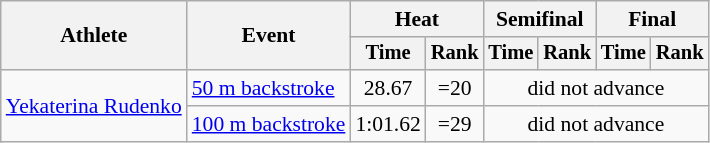<table class=wikitable style="font-size:90%">
<tr>
<th rowspan="2">Athlete</th>
<th rowspan="2">Event</th>
<th colspan="2">Heat</th>
<th colspan="2">Semifinal</th>
<th colspan="2">Final</th>
</tr>
<tr style="font-size:95%">
<th>Time</th>
<th>Rank</th>
<th>Time</th>
<th>Rank</th>
<th>Time</th>
<th>Rank</th>
</tr>
<tr align=center>
<td align=left rowspan=2><a href='#'>Yekaterina Rudenko</a></td>
<td align=left><a href='#'>50 m backstroke</a></td>
<td>28.67</td>
<td>=20</td>
<td colspan=4>did not advance</td>
</tr>
<tr align=center>
<td align=left><a href='#'>100 m backstroke</a></td>
<td>1:01.62</td>
<td>=29</td>
<td colspan=4>did not advance</td>
</tr>
</table>
